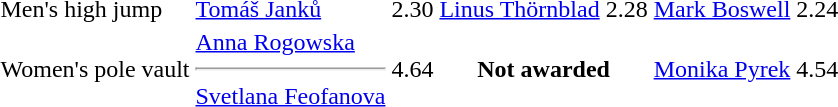<table>
<tr>
<td>Men's high jump</td>
<td><a href='#'>Tomáš Janků</a><br></td>
<td>2.30</td>
<td><a href='#'>Linus Thörnblad</a><br></td>
<td>2.28</td>
<td><a href='#'>Mark Boswell</a><br></td>
<td>2.24</td>
</tr>
<tr>
<td>Women's pole vault</td>
<td><a href='#'>Anna Rogowska</a><br><hr><a href='#'>Svetlana Feofanova</a><br></td>
<td>4.64</td>
<th colspan=2>Not awarded</th>
<td><a href='#'>Monika Pyrek</a><br></td>
<td>4.54</td>
</tr>
</table>
